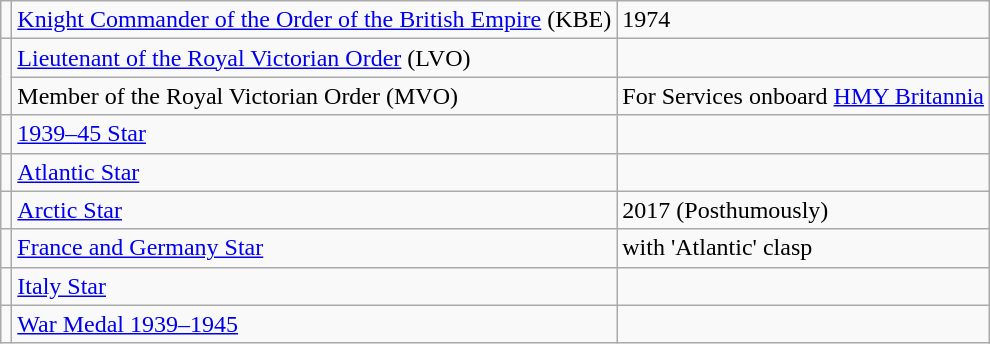<table class="wikitable">
<tr>
<td></td>
<td><a href='#'>Knight Commander of the Order of the British Empire</a> (KBE)</td>
<td>1974</td>
</tr>
<tr>
<td rowspan=2></td>
<td><a href='#'>Lieutenant of the Royal Victorian Order</a> (LVO)</td>
<td></td>
</tr>
<tr>
<td>Member of the Royal Victorian Order (MVO)</td>
<td>For Services onboard <a href='#'>HMY Britannia</a></td>
</tr>
<tr>
<td></td>
<td><a href='#'>1939–45 Star</a></td>
<td></td>
</tr>
<tr>
<td></td>
<td><a href='#'>Atlantic Star</a></td>
<td></td>
</tr>
<tr>
<td></td>
<td><a href='#'>Arctic Star</a></td>
<td>2017 (Posthumously)</td>
</tr>
<tr>
<td></td>
<td><a href='#'>France and Germany Star</a></td>
<td>with 'Atlantic' clasp</td>
</tr>
<tr>
<td></td>
<td><a href='#'>Italy Star</a></td>
<td></td>
</tr>
<tr>
<td></td>
<td><a href='#'>War Medal 1939–1945</a></td>
<td></td>
</tr>
</table>
